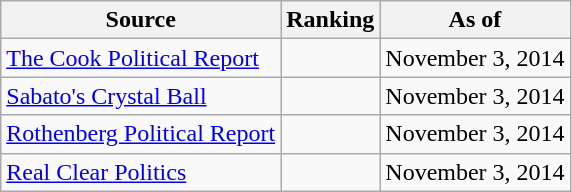<table class="wikitable" style="text-align:center">
<tr>
<th>Source</th>
<th>Ranking</th>
<th>As of</th>
</tr>
<tr>
<td align=left><a href='#'>The Cook Political Report</a></td>
<td></td>
<td>November 3, 2014</td>
</tr>
<tr>
<td align=left><a href='#'>Sabato's Crystal Ball</a></td>
<td></td>
<td>November 3, 2014</td>
</tr>
<tr>
<td align=left><a href='#'>Rothenberg Political Report</a></td>
<td></td>
<td>November 3, 2014</td>
</tr>
<tr>
<td align=left><a href='#'>Real Clear Politics</a></td>
<td></td>
<td>November 3, 2014</td>
</tr>
</table>
